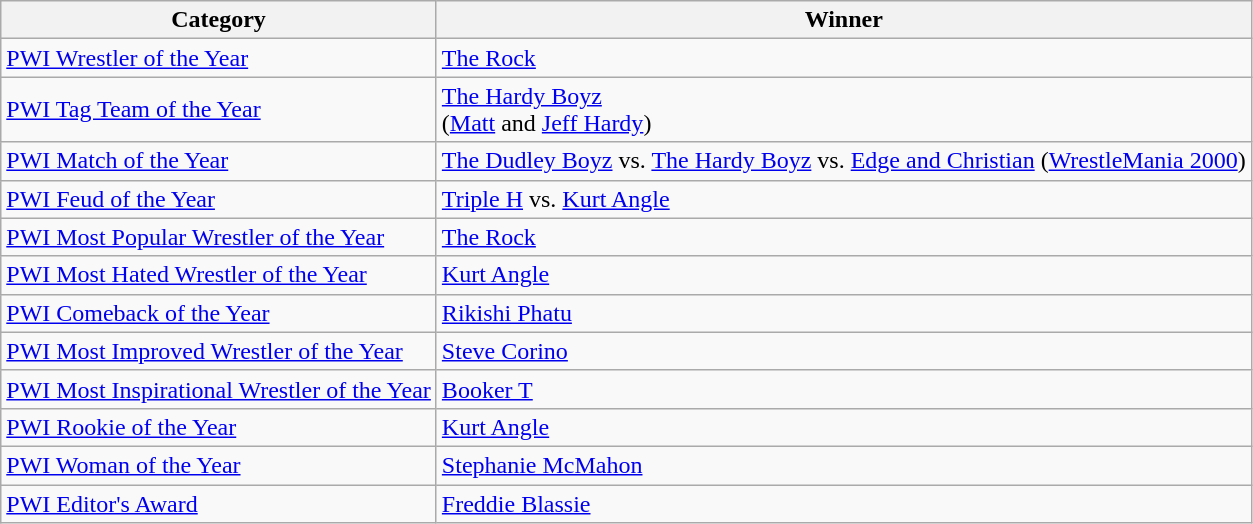<table class="wikitable">
<tr>
<th>Category</th>
<th>Winner</th>
</tr>
<tr>
<td><a href='#'>PWI Wrestler of the Year</a></td>
<td><a href='#'>The Rock</a></td>
</tr>
<tr>
<td><a href='#'>PWI Tag Team of the Year</a></td>
<td><a href='#'>The Hardy Boyz</a><br>(<a href='#'>Matt</a> and <a href='#'>Jeff Hardy</a>)</td>
</tr>
<tr>
<td><a href='#'>PWI Match of the Year</a></td>
<td><a href='#'>The Dudley Boyz</a> vs. <a href='#'>The Hardy Boyz</a> vs. <a href='#'>Edge and Christian</a> (<a href='#'>WrestleMania 2000</a>)</td>
</tr>
<tr>
<td><a href='#'>PWI Feud of the Year</a></td>
<td><a href='#'>Triple H</a> vs. <a href='#'>Kurt Angle</a></td>
</tr>
<tr>
<td><a href='#'>PWI Most Popular Wrestler of the Year</a></td>
<td><a href='#'>The Rock</a></td>
</tr>
<tr>
<td><a href='#'>PWI Most Hated Wrestler of the Year</a></td>
<td><a href='#'>Kurt Angle</a></td>
</tr>
<tr>
<td><a href='#'>PWI Comeback of the Year</a></td>
<td><a href='#'>Rikishi Phatu</a></td>
</tr>
<tr>
<td><a href='#'>PWI Most Improved Wrestler of the Year</a></td>
<td><a href='#'>Steve Corino</a></td>
</tr>
<tr>
<td><a href='#'>PWI Most Inspirational Wrestler of the Year</a></td>
<td><a href='#'>Booker T</a></td>
</tr>
<tr>
<td><a href='#'>PWI Rookie of the Year</a></td>
<td><a href='#'>Kurt Angle</a></td>
</tr>
<tr>
<td><a href='#'>PWI Woman of the Year</a></td>
<td><a href='#'>Stephanie McMahon</a></td>
</tr>
<tr>
<td><a href='#'>PWI Editor's Award</a></td>
<td><a href='#'>Freddie Blassie</a></td>
</tr>
</table>
